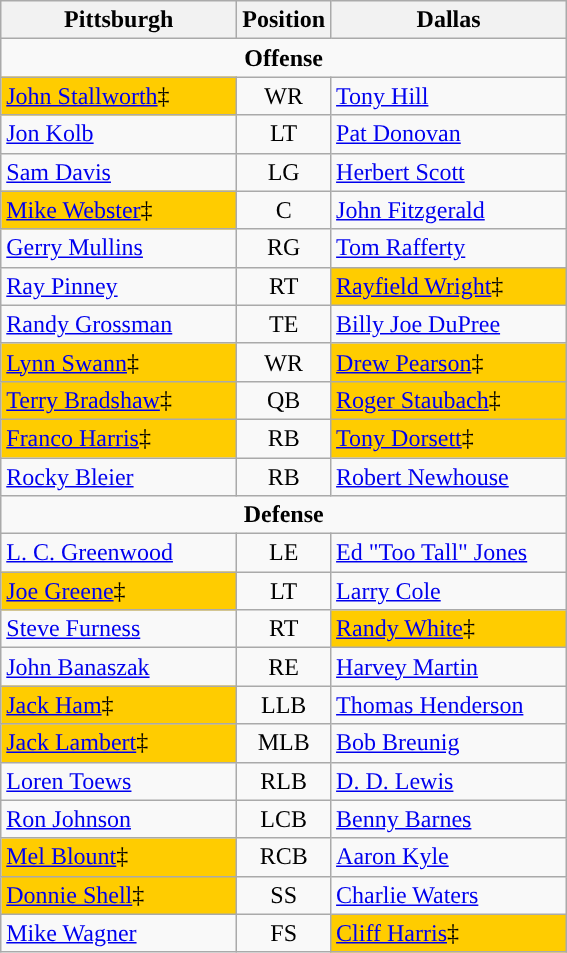<table class=wikitable>
<tr>
<th style="width:150px">Pittsburgh</th>
<th>Position</th>
<th style="width:150px">Dallas</th>
</tr>
<tr>
<td colspan="3" style="text-align:center;"><strong>Offense</strong></td>
</tr>
<tr>
<td bgcolor="#FFCC00"><a href='#'>John Stallworth</a>‡</td>
<td style="text-align:center">WR</td>
<td><a href='#'>Tony Hill</a></td>
</tr>
<tr>
<td><a href='#'>Jon Kolb</a></td>
<td style="text-align:center">LT</td>
<td><a href='#'>Pat Donovan</a></td>
</tr>
<tr>
<td><a href='#'>Sam Davis</a></td>
<td style="text-align:center">LG</td>
<td><a href='#'>Herbert Scott</a></td>
</tr>
<tr>
<td bgcolor="#FFCC00"><a href='#'>Mike Webster</a>‡</td>
<td style="text-align:center">C</td>
<td><a href='#'>John Fitzgerald</a></td>
</tr>
<tr>
<td><a href='#'>Gerry Mullins</a></td>
<td style="text-align:center">RG</td>
<td><a href='#'>Tom Rafferty</a></td>
</tr>
<tr>
<td><a href='#'>Ray Pinney</a></td>
<td style="text-align:center">RT</td>
<td bgcolor="#FFCC00"><a href='#'>Rayfield Wright</a>‡</td>
</tr>
<tr>
<td><a href='#'>Randy Grossman</a></td>
<td style="text-align:center">TE</td>
<td><a href='#'>Billy Joe DuPree</a></td>
</tr>
<tr>
<td bgcolor="#FFCC00"><a href='#'>Lynn Swann</a>‡</td>
<td style="text-align:center">WR</td>
<td bgcolor="#FFCC00"><a href='#'>Drew Pearson</a>‡</td>
</tr>
<tr>
<td bgcolor="#FFCC00"><a href='#'>Terry Bradshaw</a>‡</td>
<td style="text-align:center">QB</td>
<td bgcolor="#FFCC00"><a href='#'>Roger Staubach</a>‡</td>
</tr>
<tr>
<td bgcolor="#FFCC00"><a href='#'>Franco Harris</a>‡</td>
<td style="text-align:center">RB</td>
<td bgcolor="#FFCC00"><a href='#'>Tony Dorsett</a>‡</td>
</tr>
<tr>
<td><a href='#'>Rocky Bleier</a></td>
<td style="text-align:center">RB</td>
<td><a href='#'>Robert Newhouse</a></td>
</tr>
<tr>
<td colspan="3" style="text-align:center"><strong>Defense</strong></td>
</tr>
<tr>
<td><a href='#'>L. C. Greenwood</a></td>
<td style="text-align:center">LE</td>
<td><a href='#'>Ed "Too Tall" Jones</a></td>
</tr>
<tr>
<td bgcolor="#FFCC00"><a href='#'>Joe Greene</a>‡</td>
<td style="text-align:center">LT</td>
<td><a href='#'>Larry Cole</a></td>
</tr>
<tr>
<td><a href='#'>Steve Furness</a></td>
<td style="text-align:center">RT</td>
<td bgcolor="#FFCC00"><a href='#'>Randy White</a>‡</td>
</tr>
<tr>
<td><a href='#'>John Banaszak</a></td>
<td style="text-align:center">RE</td>
<td><a href='#'>Harvey Martin</a></td>
</tr>
<tr>
<td bgcolor="#FFCC00"><a href='#'>Jack Ham</a>‡</td>
<td style="text-align:center">LLB</td>
<td><a href='#'>Thomas Henderson</a></td>
</tr>
<tr>
<td bgcolor="#FFCC00"><a href='#'>Jack Lambert</a>‡</td>
<td style="text-align:center">MLB</td>
<td><a href='#'>Bob Breunig</a></td>
</tr>
<tr>
<td><a href='#'>Loren Toews</a></td>
<td style="text-align:center;">RLB</td>
<td><a href='#'>D. D. Lewis</a></td>
</tr>
<tr>
<td><a href='#'>Ron Johnson</a></td>
<td style="text-align:center">LCB</td>
<td><a href='#'>Benny Barnes</a></td>
</tr>
<tr>
<td bgcolor="#FFCC00"><a href='#'>Mel Blount</a>‡</td>
<td style="text-align:center">RCB</td>
<td><a href='#'>Aaron Kyle</a></td>
</tr>
<tr>
<td bgcolor="#FFCC00"><a href='#'>Donnie Shell</a>‡</td>
<td style="text-align:center">SS</td>
<td><a href='#'>Charlie Waters</a></td>
</tr>
<tr>
<td><a href='#'>Mike Wagner</a></td>
<td style="text-align:center">FS</td>
<td bgcolor="#FFCC00"><a href='#'>Cliff Harris</a>‡</td>
</tr>
</table>
